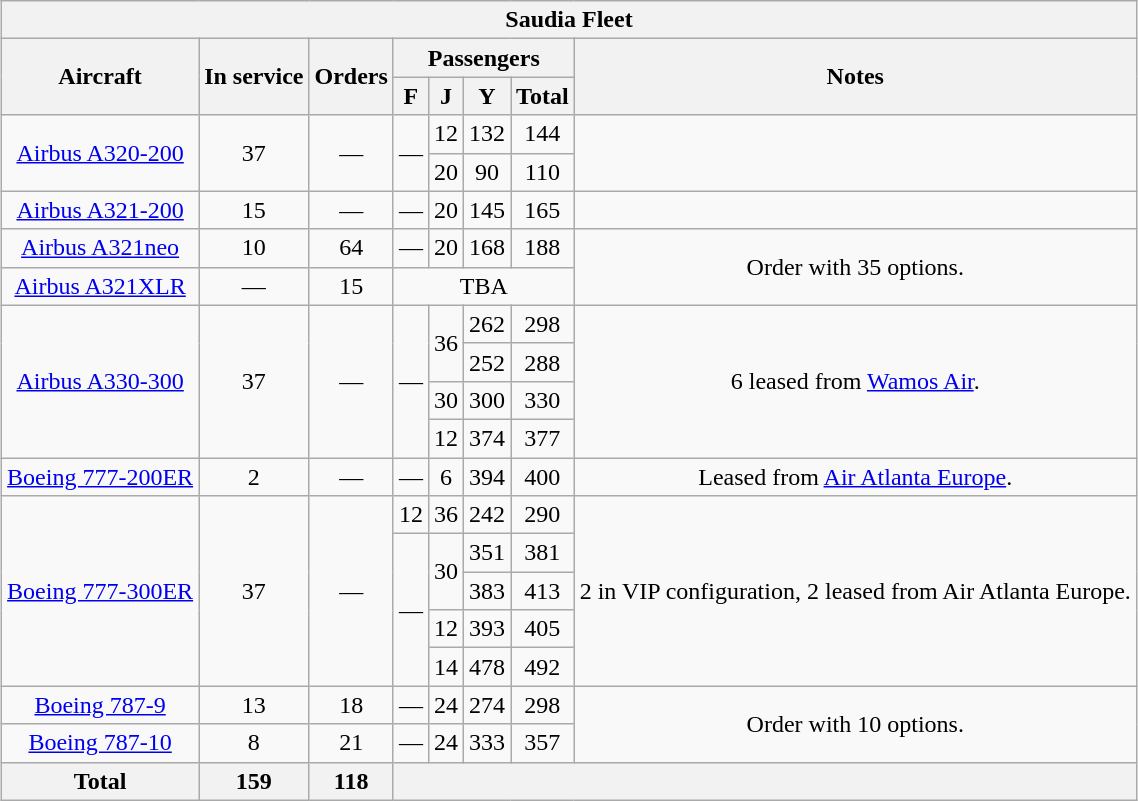<table class="wikitable" style="text-align:center; margin:1em auto;">
<tr>
<th colspan="8"><strong>Saudia Fleet</strong></th>
</tr>
<tr>
<th rowspan="2">Aircraft</th>
<th rowspan="2">In service</th>
<th rowspan="2">Orders</th>
<th colspan="4">Passengers</th>
<th rowspan="2">Notes</th>
</tr>
<tr>
<th><abbr>F</abbr></th>
<th><abbr>J</abbr></th>
<th><abbr>Y</abbr></th>
<th>Total</th>
</tr>
<tr>
<td rowspan="2"><a href='#'>Airbus A320-200</a></td>
<td rowspan="2">37</td>
<td rowspan="2">—</td>
<td rowspan="2">—</td>
<td>12</td>
<td>132</td>
<td>144</td>
<td rowspan="2"></td>
</tr>
<tr>
<td>20</td>
<td>90</td>
<td>110</td>
</tr>
<tr>
<td><a href='#'>Airbus A321-200</a></td>
<td>15</td>
<td>—</td>
<td>—</td>
<td>20</td>
<td>145</td>
<td>165</td>
<td></td>
</tr>
<tr>
<td><a href='#'>Airbus A321neo</a></td>
<td>10</td>
<td>64</td>
<td>—</td>
<td>20</td>
<td>168</td>
<td>188</td>
<td rowspan="2">Order with 35 options.</td>
</tr>
<tr>
<td><a href='#'>Airbus A321XLR</a></td>
<td>—</td>
<td>15</td>
<td colspan="4"><abbr>TBA</abbr></td>
</tr>
<tr>
<td rowspan="4"><a href='#'>Airbus A330-300</a></td>
<td rowspan="4">37</td>
<td rowspan="4">—</td>
<td rowspan="4">—</td>
<td rowspan="2">36</td>
<td>262</td>
<td>298</td>
<td rowspan="4">6 <abbr>leased from</abbr> <a href='#'>Wamos Air</a>.</td>
</tr>
<tr>
<td>252</td>
<td>288</td>
</tr>
<tr>
<td>30</td>
<td>300</td>
<td>330</td>
</tr>
<tr>
<td>12</td>
<td>374</td>
<td>377</td>
</tr>
<tr>
<td><a href='#'>Boeing 777-200ER</a></td>
<td>2</td>
<td>—</td>
<td>—</td>
<td>6</td>
<td>394</td>
<td>400</td>
<td>Leased from <a href='#'>Air Atlanta Europe</a>.</td>
</tr>
<tr>
<td rowspan="5"><a href='#'>Boeing 777-300ER</a></td>
<td rowspan="5">37</td>
<td rowspan="5">—</td>
<td>12</td>
<td>36</td>
<td>242</td>
<td>290</td>
<td rowspan="5">2 in VIP configuration, 2 <abbr>leased from</abbr> Air Atlanta Europe.</td>
</tr>
<tr>
<td rowspan="4">—</td>
<td rowspan="2">30</td>
<td>351</td>
<td>381</td>
</tr>
<tr>
<td>383</td>
<td>413</td>
</tr>
<tr>
<td>12</td>
<td>393</td>
<td>405</td>
</tr>
<tr>
<td>14</td>
<td>478</td>
<td>492</td>
</tr>
<tr>
<td><a href='#'>Boeing 787-9</a></td>
<td>13</td>
<td>18</td>
<td>—</td>
<td>24</td>
<td>274</td>
<td>298</td>
<td rowspan="2">Order with 10 options.</td>
</tr>
<tr>
<td><a href='#'>Boeing 787-10</a></td>
<td>8</td>
<td>21</td>
<td>—</td>
<td>24</td>
<td>333</td>
<td>357</td>
</tr>
<tr>
<th>Total</th>
<th>159</th>
<th>118</th>
<th colspan="5"></th>
</tr>
</table>
